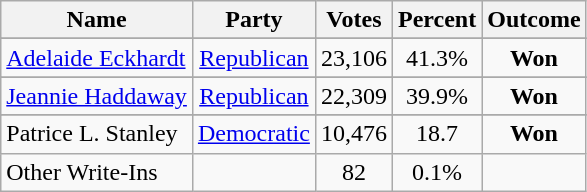<table class="wikitable" style="text-align:center">
<tr>
<th>Name</th>
<th>Party</th>
<th>Votes</th>
<th>Percent</th>
<th>Outcome</th>
</tr>
<tr>
</tr>
<tr>
<td align="left"><a href='#'>Adelaide Eckhardt</a></td>
<td><a href='#'>Republican</a></td>
<td>23,106</td>
<td>41.3%</td>
<td><strong>Won</strong></td>
</tr>
<tr>
</tr>
<tr>
<td align="left"><a href='#'>Jeannie Haddaway</a></td>
<td><a href='#'>Republican</a></td>
<td>22,309</td>
<td>39.9%</td>
<td><strong>Won</strong></td>
</tr>
<tr>
</tr>
<tr>
</tr>
<tr>
<td align="left">Patrice L. Stanley</td>
<td><a href='#'>Democratic</a></td>
<td>10,476</td>
<td>18.7</td>
<td><strong>Won</strong></td>
</tr>
<tr>
<td align="left">Other Write-Ins</td>
<td></td>
<td>82</td>
<td>0.1%</td>
<td></td>
</tr>
</table>
